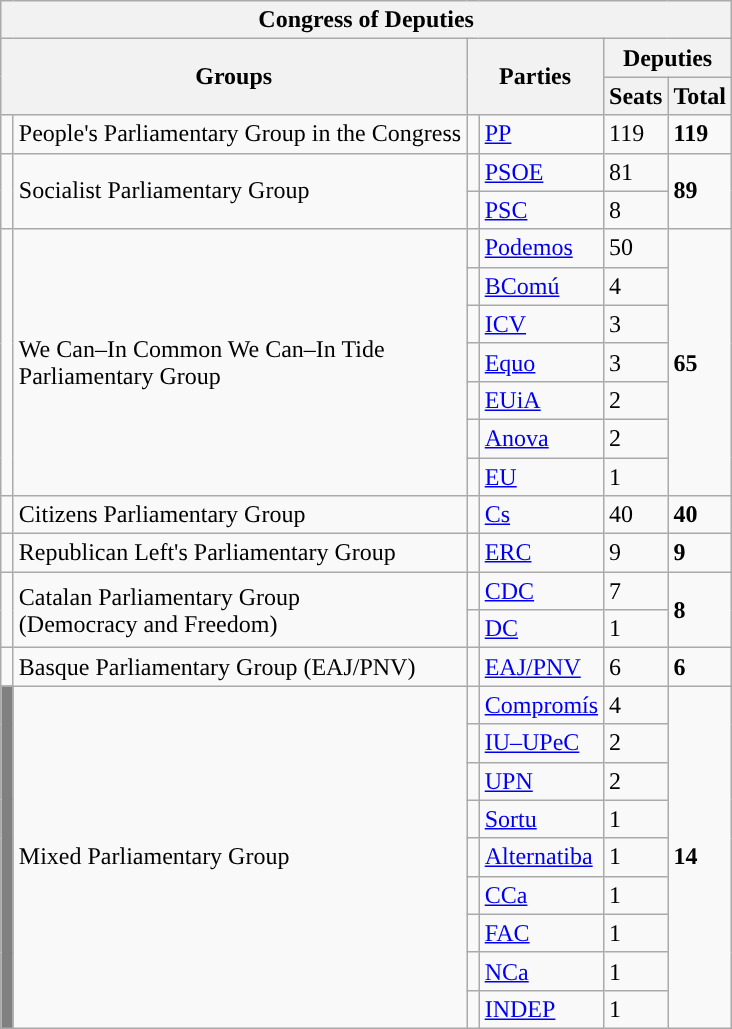<table class="wikitable" style="text-align:left;">
<tr>
<th colspan="6">Congress of Deputies</th>
</tr>
<tr>
<th rowspan="2" colspan="2">Groups</th>
<th rowspan="2" colspan="2">Parties</th>
<th colspan="2">Deputies</th>
</tr>
<tr>
<th>Seats</th>
<th>Total</th>
</tr>
<tr>
<td width="1" style="color:inherit;background:"></td>
<td>People's Parliamentary Group in the Congress</td>
<td width="1" style="color:inherit;background:"></td>
<td><a href='#'>PP</a></td>
<td>119</td>
<td><strong>119</strong></td>
</tr>
<tr>
<td rowspan="2" style="color:inherit;background:"></td>
<td rowspan="2">Socialist Parliamentary Group</td>
<td style="color:inherit;background:"></td>
<td><a href='#'>PSOE</a></td>
<td>81</td>
<td rowspan="2"><strong>89</strong></td>
</tr>
<tr>
<td style="color:inherit;background:"></td>
<td><a href='#'>PSC</a></td>
<td>8</td>
</tr>
<tr>
<td rowspan="7" style="color:inherit;background:"></td>
<td rowspan="7">We Can–In Common We Can–In Tide<br>Parliamentary Group</td>
<td style="color:inherit;background:"></td>
<td><a href='#'>Podemos</a></td>
<td>50</td>
<td rowspan="7"><strong>65</strong></td>
</tr>
<tr>
<td style="color:inherit;background:"></td>
<td><a href='#'>BComú</a></td>
<td>4</td>
</tr>
<tr>
<td style="color:inherit;background:"></td>
<td><a href='#'>ICV</a></td>
<td>3</td>
</tr>
<tr>
<td style="color:inherit;background:"></td>
<td><a href='#'>Equo</a></td>
<td>3</td>
</tr>
<tr>
<td style="color:inherit;background:"></td>
<td><a href='#'>EUiA</a></td>
<td>2</td>
</tr>
<tr>
<td style="color:inherit;background:"></td>
<td><a href='#'>Anova</a></td>
<td>2</td>
</tr>
<tr>
<td style="color:inherit;background:"></td>
<td><a href='#'>EU</a></td>
<td>1</td>
</tr>
<tr>
<td style="color:inherit;background:"></td>
<td>Citizens Parliamentary Group</td>
<td style="color:inherit;background:"></td>
<td><a href='#'>Cs</a></td>
<td>40</td>
<td><strong>40</strong></td>
</tr>
<tr>
<td style="color:inherit;background:"></td>
<td>Republican Left's Parliamentary Group</td>
<td style="color:inherit;background:"></td>
<td><a href='#'>ERC</a></td>
<td>9</td>
<td><strong>9</strong></td>
</tr>
<tr>
<td rowspan="2" style="color:inherit;background:"></td>
<td rowspan="2">Catalan Parliamentary Group<br>(Democracy and Freedom)</td>
<td style="color:inherit;background:"></td>
<td><a href='#'>CDC</a></td>
<td>7</td>
<td rowspan="2"><strong>8</strong></td>
</tr>
<tr>
<td style="color:inherit;background:"></td>
<td><a href='#'>DC</a></td>
<td>1</td>
</tr>
<tr>
<td style="color:inherit;background:"></td>
<td>Basque Parliamentary Group (EAJ/PNV)</td>
<td style="color:inherit;background:"></td>
<td><a href='#'>EAJ/PNV</a></td>
<td>6</td>
<td><strong>6</strong></td>
</tr>
<tr>
<td rowspan="9" bgcolor="gray"></td>
<td rowspan="9">Mixed Parliamentary Group</td>
<td style="color:inherit;background:"></td>
<td><a href='#'>Compromís</a></td>
<td>4</td>
<td rowspan="9"><strong>14</strong></td>
</tr>
<tr>
<td style="color:inherit;background:"></td>
<td><a href='#'>IU–UPeC</a></td>
<td>2</td>
</tr>
<tr>
<td style="color:inherit;background:"></td>
<td><a href='#'>UPN</a></td>
<td>2</td>
</tr>
<tr>
<td style="color:inherit;background:"></td>
<td><a href='#'>Sortu</a></td>
<td>1</td>
</tr>
<tr>
<td style="color:inherit;background:"></td>
<td><a href='#'>Alternatiba</a></td>
<td>1</td>
</tr>
<tr>
<td style="color:inherit;background:"></td>
<td><a href='#'>CCa</a></td>
<td>1</td>
</tr>
<tr>
<td style="color:inherit;background:"></td>
<td><a href='#'>FAC</a></td>
<td>1</td>
</tr>
<tr>
<td style="color:inherit;background:"></td>
<td><a href='#'>NCa</a></td>
<td>1</td>
</tr>
<tr>
<td style="color:inherit;background:"></td>
<td><a href='#'>INDEP</a></td>
<td>1</td>
</tr>
</table>
